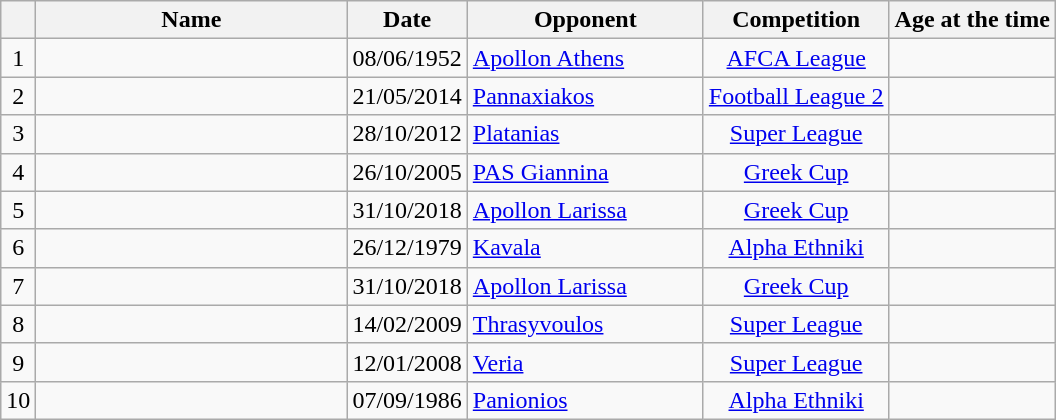<table class="wikitable sortable" style=text-align:center;>
<tr>
<th></th>
<th width=200>Name</th>
<th>Date</th>
<th width=150>Opponent</th>
<th>Competition</th>
<th>Age at the time</th>
</tr>
<tr>
<td>1</td>
<td align=left></td>
<td>08/06/1952</td>
<td align=left><a href='#'>Apollon Athens</a></td>
<td><a href='#'>AFCA League</a></td>
<td align=left></td>
</tr>
<tr>
<td>2</td>
<td align=left></td>
<td>21/05/2014</td>
<td align=left><a href='#'>Pannaxiakos</a></td>
<td><a href='#'>Football League 2</a></td>
<td align=left></td>
</tr>
<tr>
<td>3</td>
<td align=left></td>
<td>28/10/2012</td>
<td align=left><a href='#'>Platanias</a></td>
<td><a href='#'>Super League</a></td>
<td align=left></td>
</tr>
<tr>
<td>4</td>
<td align=left></td>
<td>26/10/2005</td>
<td align=left><a href='#'>PAS Giannina</a></td>
<td><a href='#'>Greek Cup</a></td>
<td align=left></td>
</tr>
<tr>
<td>5</td>
<td align=left></td>
<td>31/10/2018</td>
<td align=left><a href='#'>Apollon Larissa</a></td>
<td><a href='#'>Greek Cup</a></td>
<td align=left></td>
</tr>
<tr>
<td>6</td>
<td align=left></td>
<td>26/12/1979</td>
<td align=left><a href='#'>Kavala</a></td>
<td><a href='#'>Alpha Ethniki</a></td>
<td align=left></td>
</tr>
<tr>
<td>7</td>
<td align=left></td>
<td>31/10/2018</td>
<td align=left><a href='#'>Apollon Larissa</a></td>
<td><a href='#'>Greek Cup</a></td>
<td align=left></td>
</tr>
<tr>
<td>8</td>
<td align=left></td>
<td>14/02/2009</td>
<td align=left><a href='#'>Thrasyvoulos</a></td>
<td><a href='#'>Super League</a></td>
<td align=left></td>
</tr>
<tr>
<td>9</td>
<td align=left></td>
<td>12/01/2008</td>
<td align=left><a href='#'>Veria</a></td>
<td><a href='#'>Super League</a></td>
<td align=left></td>
</tr>
<tr>
<td>10</td>
<td align=left></td>
<td>07/09/1986</td>
<td align=left><a href='#'>Panionios</a></td>
<td><a href='#'>Alpha Ethniki</a></td>
<td align=left></td>
</tr>
</table>
